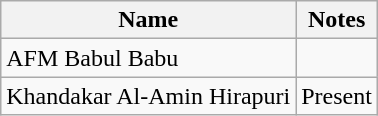<table class="wikitable">
<tr>
<th>Name</th>
<th>Notes</th>
</tr>
<tr>
<td>AFM Babul Babu</td>
</tr>
<tr>
<td>Khandakar Al-Amin Hirapuri</td>
<td>Present</td>
</tr>
</table>
